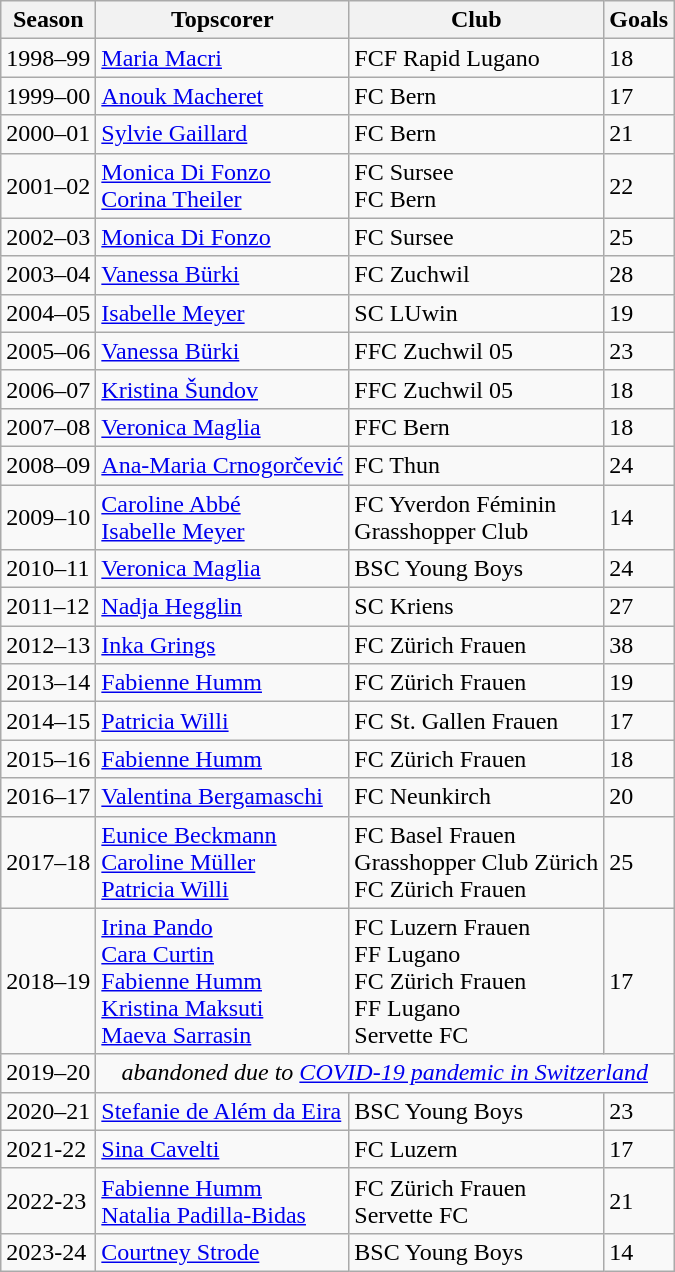<table class="wikitable sortable">
<tr>
<th>Season</th>
<th>Topscorer</th>
<th>Club</th>
<th>Goals</th>
</tr>
<tr>
<td>1998–99</td>
<td> <a href='#'>Maria Macri</a></td>
<td>FCF Rapid Lugano</td>
<td>18</td>
</tr>
<tr>
<td>1999–00</td>
<td> <a href='#'>Anouk Macheret</a></td>
<td>FC Bern</td>
<td>17</td>
</tr>
<tr>
<td>2000–01</td>
<td> <a href='#'>Sylvie Gaillard</a></td>
<td>FC Bern</td>
<td>21</td>
</tr>
<tr>
<td>2001–02</td>
<td> <a href='#'>Monica Di Fonzo</a><br> <a href='#'>Corina Theiler</a></td>
<td>FC Sursee<br>FC Bern</td>
<td>22</td>
</tr>
<tr>
<td>2002–03</td>
<td> <a href='#'>Monica Di Fonzo</a></td>
<td>FC Sursee</td>
<td>25</td>
</tr>
<tr>
<td>2003–04</td>
<td> <a href='#'>Vanessa Bürki</a></td>
<td>FC Zuchwil</td>
<td>28</td>
</tr>
<tr>
<td>2004–05</td>
<td> <a href='#'>Isabelle Meyer</a></td>
<td>SC LUwin</td>
<td>19</td>
</tr>
<tr>
<td>2005–06</td>
<td> <a href='#'>Vanessa Bürki</a></td>
<td>FFC Zuchwil 05</td>
<td>23</td>
</tr>
<tr>
<td>2006–07</td>
<td> <a href='#'>Kristina Šundov</a></td>
<td>FFC Zuchwil 05</td>
<td>18</td>
</tr>
<tr>
<td>2007–08</td>
<td> <a href='#'>Veronica Maglia</a></td>
<td>FFC Bern</td>
<td>18</td>
</tr>
<tr>
<td>2008–09</td>
<td> <a href='#'>Ana-Maria Crnogorčević</a></td>
<td>FC Thun</td>
<td>24</td>
</tr>
<tr>
<td>2009–10</td>
<td> <a href='#'>Caroline Abbé</a><br> <a href='#'>Isabelle Meyer</a></td>
<td>FC Yverdon Féminin<br> Grasshopper Club</td>
<td>14</td>
</tr>
<tr>
<td>2010–11</td>
<td> <a href='#'>Veronica Maglia</a></td>
<td>BSC Young Boys</td>
<td>24</td>
</tr>
<tr>
<td>2011–12</td>
<td> <a href='#'>Nadja Hegglin</a></td>
<td>SC Kriens</td>
<td>27</td>
</tr>
<tr>
<td>2012–13</td>
<td> <a href='#'>Inka Grings</a></td>
<td>FC Zürich Frauen</td>
<td>38</td>
</tr>
<tr>
<td>2013–14</td>
<td> <a href='#'>Fabienne Humm</a></td>
<td>FC Zürich Frauen</td>
<td>19</td>
</tr>
<tr>
<td>2014–15</td>
<td> <a href='#'>Patricia Willi</a></td>
<td>FC St. Gallen Frauen</td>
<td>17</td>
</tr>
<tr>
<td>2015–16</td>
<td> <a href='#'>Fabienne Humm</a></td>
<td>FC Zürich Frauen</td>
<td>18</td>
</tr>
<tr>
<td>2016–17</td>
<td> <a href='#'>Valentina Bergamaschi</a></td>
<td>FC Neunkirch</td>
<td>20</td>
</tr>
<tr>
<td>2017–18</td>
<td> <a href='#'>Eunice Beckmann</a><br> <a href='#'>Caroline Müller</a><br> <a href='#'>Patricia Willi</a></td>
<td>FC Basel Frauen<br>Grasshopper Club Zürich<br>FC Zürich Frauen</td>
<td>25</td>
</tr>
<tr>
<td>2018–19</td>
<td> <a href='#'>Irina Pando</a><br> <a href='#'>Cara Curtin</a><br> <a href='#'>Fabienne Humm</a><br> <a href='#'>Kristina Maksuti</a><br> <a href='#'>Maeva Sarrasin</a></td>
<td>FC Luzern Frauen<br>FF Lugano<br>FC Zürich Frauen<br>FF Lugano<br>Servette FC</td>
<td>17</td>
</tr>
<tr>
<td>2019–20</td>
<td colspan=3 align="center"><em>abandoned due to <a href='#'>COVID-19 pandemic in Switzerland</a></em></td>
</tr>
<tr>
<td>2020–21</td>
<td> <a href='#'>Stefanie de Além da Eira</a></td>
<td>BSC Young Boys</td>
<td>23</td>
</tr>
<tr>
<td>2021-22</td>
<td> <a href='#'>Sina Cavelti</a></td>
<td>FC Luzern</td>
<td>17</td>
</tr>
<tr>
<td>2022-23</td>
<td> <a href='#'>Fabienne Humm</a><br> <a href='#'>Natalia Padilla-Bidas</a></td>
<td>FC Zürich Frauen<br>Servette FC</td>
<td>21</td>
</tr>
<tr>
<td>2023-24</td>
<td> <a href='#'>Courtney Strode</a></td>
<td>BSC Young Boys</td>
<td>14</td>
</tr>
</table>
